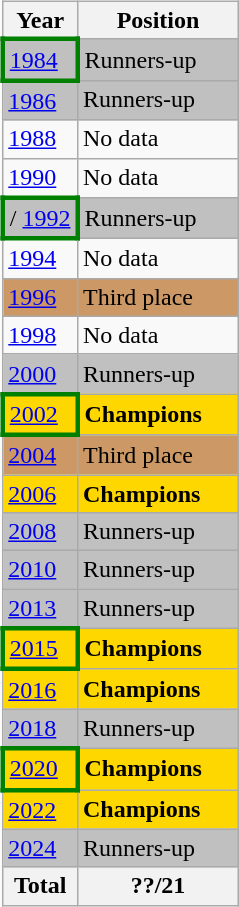<table>
<tr>
<td valign="top" width=0%><br><table class="wikitable">
<tr>
<th>Year</th>
<th width="100">Position</th>
</tr>
<tr>
</tr>
<tr bgcolor=silver>
<td style="border:3px solid green"> <a href='#'>1984</a></td>
<td>Runners-up</td>
</tr>
<tr bgcolor=silver>
<td> <a href='#'>1986</a></td>
<td>Runners-up</td>
</tr>
<tr bgcolor=>
<td> <a href='#'>1988</a></td>
<td>No data</td>
</tr>
<tr bgcolor=>
<td> <a href='#'>1990</a></td>
<td>No data</td>
</tr>
<tr bgcolor=silver>
<td style="border:3px solid green">/ <a href='#'>1992</a></td>
<td>Runners-up</td>
</tr>
<tr bgcolor=>
<td> <a href='#'>1994</a></td>
<td>No data</td>
</tr>
<tr bgcolor=cc9966>
<td> <a href='#'>1996</a></td>
<td>Third place</td>
</tr>
<tr bgcolor=>
<td> <a href='#'>1998</a></td>
<td>No data</td>
</tr>
<tr bgcolor=silver>
<td> <a href='#'>2000</a></td>
<td>Runners-up</td>
</tr>
<tr bgcolor=gold>
<td style="border:3px solid green"> <a href='#'>2002</a></td>
<td><strong>Champions</strong></td>
</tr>
<tr bgcolor=cc9966>
<td> <a href='#'>2004</a></td>
<td>Third place</td>
</tr>
<tr bgcolor=gold>
<td> <a href='#'>2006</a></td>
<td><strong>Champions</strong></td>
</tr>
<tr bgcolor=silver>
<td> <a href='#'>2008</a></td>
<td>Runners-up</td>
</tr>
<tr bgcolor=silver>
<td> <a href='#'>2010</a></td>
<td>Runners-up</td>
</tr>
<tr bgcolor=silver>
<td> <a href='#'>2013</a></td>
<td>Runners-up</td>
</tr>
<tr bgcolor=gold>
<td style="border:3px solid green"> <a href='#'>2015</a></td>
<td><strong>Champions</strong></td>
</tr>
<tr bgcolor=gold>
<td> <a href='#'>2016</a></td>
<td><strong>Champions</strong></td>
</tr>
<tr bgcolor=silver>
<td> <a href='#'>2018</a></td>
<td>Runners-up</td>
</tr>
<tr bgcolor=gold>
<td style="border:3px solid green"> <a href='#'>2020</a></td>
<td><strong>Champions</strong></td>
</tr>
<tr bgcolor=gold>
<td>  <a href='#'>2022</a></td>
<td><strong>Champions</strong></td>
</tr>
<tr bgcolor=silver>
<td>  <a href='#'>2024</a></td>
<td>Runners-up</td>
</tr>
<tr>
<th align="center">Total</th>
<th align="center">??/21</th>
</tr>
</table>
</td>
</tr>
</table>
